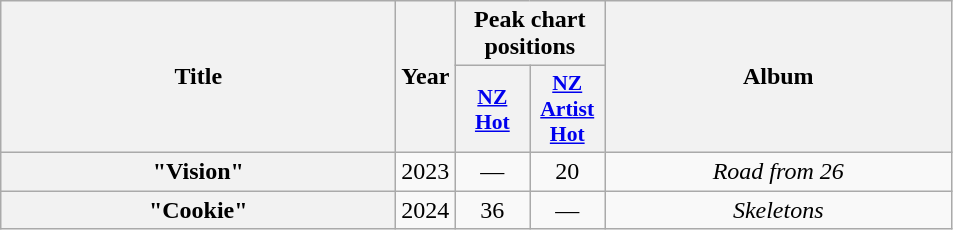<table class="wikitable plainrowheaders" style="text-align:center;">
<tr>
<th scope="col" rowspan="2" style="width:16em;">Title</th>
<th scope="col" rowspan="2" style="width:1em;">Year</th>
<th scope="col" colspan="2">Peak chart positions</th>
<th scope="col" rowspan="2" style="width:14em;">Album</th>
</tr>
<tr>
<th scope="col" style="width:3em;font-size:90%;"><a href='#'>NZ<br>Hot</a><br></th>
<th scope="col" style="width:3em;font-size:90%;"><a href='#'>NZ<br>Artist<br>Hot</a><br></th>
</tr>
<tr>
<th scope="row">"Vision"</th>
<td>2023</td>
<td>—</td>
<td>20</td>
<td><em>Road from 26</em></td>
</tr>
<tr>
<th scope="row">"Cookie"</th>
<td>2024</td>
<td>36</td>
<td>—</td>
<td><em>Skeletons</em></td>
</tr>
</table>
